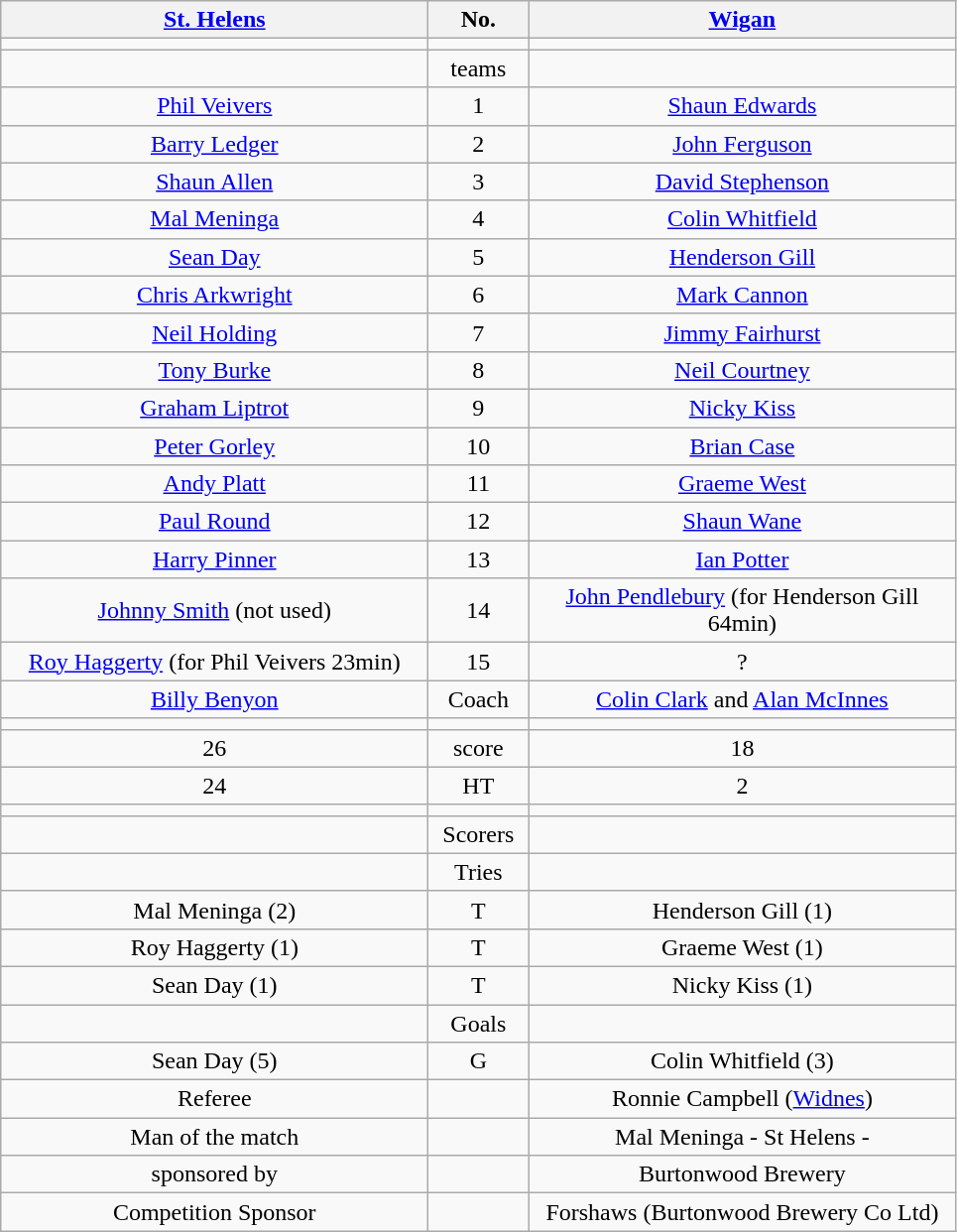<table class="wikitable" style="text-align:center;">
<tr>
<th width=280 abbr=winner><a href='#'>St. Helens</a></th>
<th width=60 abbr="Number">No.</th>
<th width=280 abbr=runner-up><a href='#'>Wigan</a></th>
</tr>
<tr>
<td></td>
<td></td>
<td></td>
</tr>
<tr>
<td></td>
<td>teams</td>
<td></td>
</tr>
<tr>
<td><a href='#'>Phil Veivers</a></td>
<td>1</td>
<td><a href='#'>Shaun Edwards</a></td>
</tr>
<tr>
<td><a href='#'>Barry Ledger</a></td>
<td>2</td>
<td><a href='#'>John Ferguson</a></td>
</tr>
<tr>
<td><a href='#'>Shaun Allen</a></td>
<td>3</td>
<td><a href='#'>David Stephenson</a></td>
</tr>
<tr>
<td><a href='#'>Mal Meninga</a></td>
<td>4</td>
<td><a href='#'>Colin Whitfield</a></td>
</tr>
<tr>
<td><a href='#'>Sean Day</a></td>
<td>5</td>
<td><a href='#'>Henderson Gill</a></td>
</tr>
<tr>
<td><a href='#'>Chris Arkwright</a></td>
<td>6</td>
<td><a href='#'>Mark Cannon</a></td>
</tr>
<tr>
<td><a href='#'>Neil Holding</a></td>
<td>7</td>
<td><a href='#'>Jimmy Fairhurst</a></td>
</tr>
<tr>
<td><a href='#'>Tony Burke</a></td>
<td>8</td>
<td><a href='#'>Neil Courtney</a></td>
</tr>
<tr>
<td><a href='#'>Graham Liptrot</a></td>
<td>9</td>
<td><a href='#'>Nicky Kiss</a></td>
</tr>
<tr>
<td><a href='#'>Peter Gorley</a></td>
<td>10</td>
<td><a href='#'>Brian Case</a></td>
</tr>
<tr>
<td><a href='#'>Andy Platt</a></td>
<td>11</td>
<td><a href='#'>Graeme West</a></td>
</tr>
<tr>
<td><a href='#'>Paul Round</a></td>
<td>12</td>
<td><a href='#'>Shaun Wane</a></td>
</tr>
<tr>
<td><a href='#'>Harry Pinner</a></td>
<td>13</td>
<td><a href='#'>Ian Potter</a></td>
</tr>
<tr>
<td><a href='#'>Johnny Smith</a> (not used)</td>
<td>14</td>
<td><a href='#'>John Pendlebury</a> (for Henderson Gill 64min)</td>
</tr>
<tr>
<td><a href='#'>Roy Haggerty</a> (for Phil Veivers 23min)</td>
<td>15</td>
<td>?</td>
</tr>
<tr>
<td><a href='#'>Billy Benyon</a></td>
<td>Coach</td>
<td><a href='#'>Colin Clark</a> and <a href='#'>Alan McInnes</a></td>
</tr>
<tr>
<td></td>
<td></td>
<td></td>
</tr>
<tr>
<td>26</td>
<td>score</td>
<td>18</td>
</tr>
<tr>
<td>24</td>
<td>HT</td>
<td>2</td>
</tr>
<tr>
<td></td>
<td></td>
<td></td>
</tr>
<tr>
<td></td>
<td>Scorers</td>
<td></td>
</tr>
<tr>
<td></td>
<td>Tries</td>
<td></td>
</tr>
<tr>
<td>Mal Meninga (2)</td>
<td>T</td>
<td>Henderson Gill (1)</td>
</tr>
<tr>
<td>Roy Haggerty (1)</td>
<td>T</td>
<td>Graeme West (1)</td>
</tr>
<tr>
<td>Sean Day (1)</td>
<td>T</td>
<td>Nicky Kiss (1)</td>
</tr>
<tr>
<td></td>
<td>Goals</td>
<td></td>
</tr>
<tr>
<td>Sean Day (5)</td>
<td>G</td>
<td>Colin Whitfield (3)</td>
</tr>
<tr>
<td>Referee</td>
<td></td>
<td>Ronnie Campbell (<a href='#'>Widnes</a>)</td>
</tr>
<tr>
<td>Man of the match</td>
<td></td>
<td>Mal Meninga - St Helens - </td>
</tr>
<tr>
<td>sponsored by</td>
<td></td>
<td>Burtonwood Brewery</td>
</tr>
<tr>
<td>Competition Sponsor</td>
<td></td>
<td>Forshaws (Burtonwood Brewery Co Ltd)</td>
</tr>
</table>
